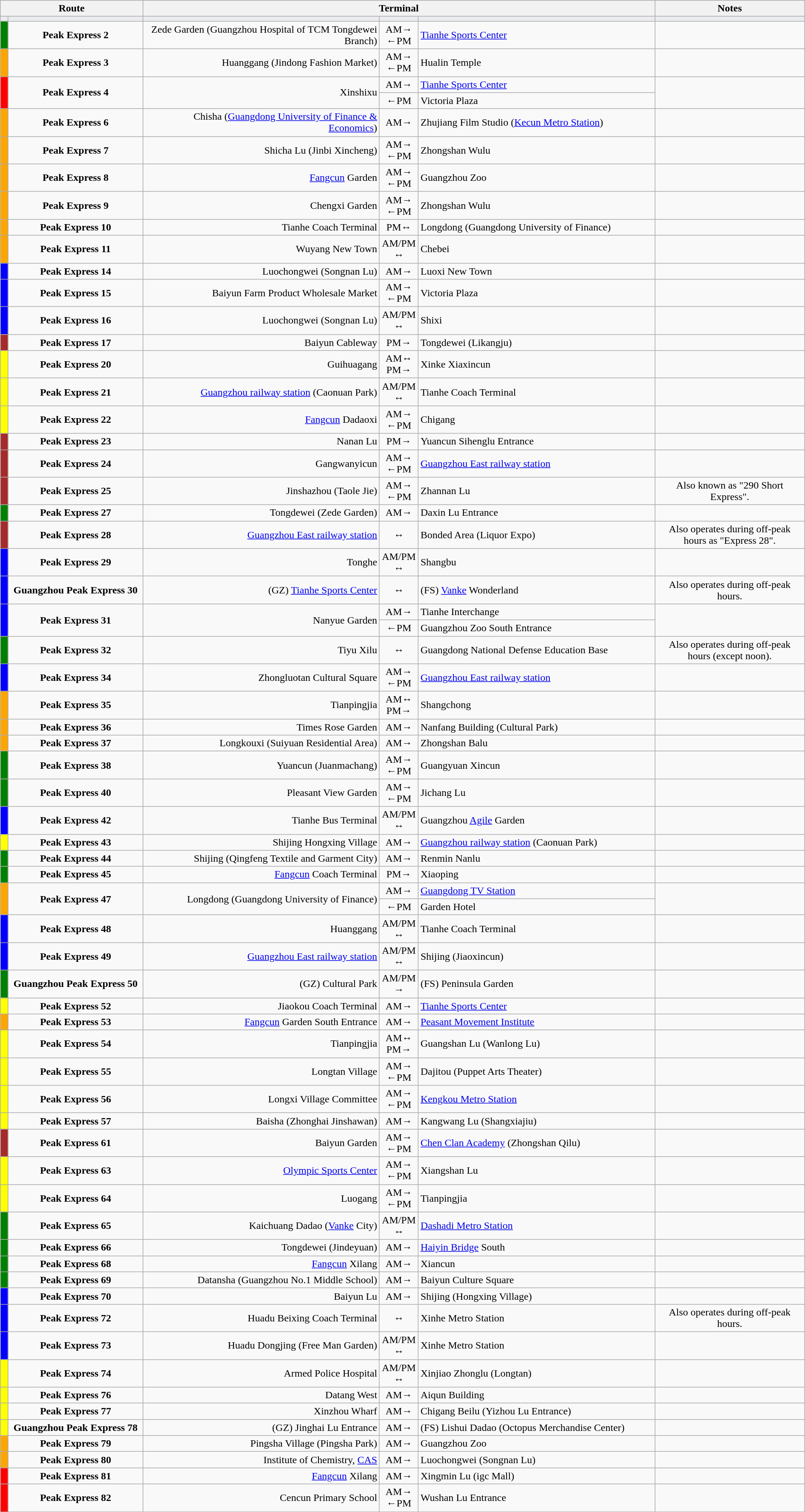<table class="wikitable sortable" style="width:100%; text-align:center">
<tr>
<th colspan="2" width="18%">Route</th>
<th colspan="3">Terminal</th>
<th width="19%">Notes</th>
</tr>
<tr style="background:#EAECF0" height=0>
<td width="1%"></td>
<td></td>
<td width="30%"></td>
<td></td>
<td width="30%"></td>
<td></td>
</tr>
<tr>
<td style="background:green"></td>
<td><strong>Peak Express 2</strong></td>
<td align=right>Zede Garden (Guangzhou Hospital of TCM Tongdewei Branch)</td>
<td>AM→<br>←PM</td>
<td align=left><a href='#'>Tianhe Sports Center</a></td>
<td></td>
</tr>
<tr>
<td style="background:orange"></td>
<td><strong>Peak Express 3</strong></td>
<td align=right>Huanggang (Jindong Fashion Market)</td>
<td>AM→<br>←PM</td>
<td align=left>Hualin Temple</td>
<td></td>
</tr>
<tr>
<td style="background:red" rowspan="2"></td>
<td rowspan="2"><strong>Peak Express 4</strong></td>
<td align=right rowspan="2">Xinshixu</td>
<td>AM→</td>
<td align=left><a href='#'>Tianhe Sports Center</a></td>
<td rowspan="2"></td>
</tr>
<tr>
<td>←PM</td>
<td align=left>Victoria Plaza</td>
</tr>
<tr>
<td style="background:orange"></td>
<td><strong>Peak Express 6</strong></td>
<td align=right>Chisha (<a href='#'>Guangdong University of Finance & Economics</a>)</td>
<td>AM→</td>
<td align=left>Zhujiang Film Studio (<a href='#'>Kecun Metro Station</a>)</td>
<td></td>
</tr>
<tr>
<td style="background:orange"></td>
<td><strong>Peak Express 7</strong></td>
<td align=right>Shicha Lu (Jinbi Xincheng)</td>
<td>AM→<br>←PM</td>
<td align=left>Zhongshan Wulu</td>
<td></td>
</tr>
<tr>
<td style="background:orange"></td>
<td><strong>Peak Express 8</strong></td>
<td align=right><a href='#'>Fangcun</a> Garden</td>
<td>AM→<br>←PM</td>
<td align=left>Guangzhou Zoo</td>
<td></td>
</tr>
<tr>
<td style="background:orange"></td>
<td><strong>Peak Express 9</strong></td>
<td align=right>Chengxi Garden</td>
<td>AM→<br>←PM</td>
<td align=left>Zhongshan Wulu</td>
<td></td>
</tr>
<tr>
<td style="background:orange"></td>
<td><strong>Peak Express 10</strong></td>
<td align=right>Tianhe Coach Terminal</td>
<td>PM↔</td>
<td align=left>Longdong (Guangdong University of Finance)</td>
<td></td>
</tr>
<tr>
<td style="background:orange"></td>
<td><strong>Peak Express 11</strong></td>
<td align=right>Wuyang New Town</td>
<td>AM/PM<br>↔</td>
<td align=left>Chebei</td>
<td></td>
</tr>
<tr>
<td style="background:blue"></td>
<td><strong>Peak Express 14</strong></td>
<td align=right>Luochongwei (Songnan Lu)</td>
<td>AM→</td>
<td align=left>Luoxi New Town</td>
<td></td>
</tr>
<tr>
<td style="background:blue"></td>
<td><strong>Peak Express 15</strong></td>
<td align=right>Baiyun Farm Product Wholesale Market</td>
<td>AM→<br>←PM</td>
<td align=left>Victoria Plaza</td>
<td></td>
</tr>
<tr>
<td style="background:blue"></td>
<td><strong>Peak Express 16</strong></td>
<td align=right>Luochongwei (Songnan Lu)</td>
<td>AM/PM<br>↔</td>
<td align=left>Shixi</td>
<td></td>
</tr>
<tr>
<td style="background:brown"></td>
<td><strong>Peak Express 17</strong></td>
<td align=right>Baiyun Cableway</td>
<td>PM→</td>
<td align=left>Tongdewei (Likangju)</td>
<td></td>
</tr>
<tr>
<td style="background:yellow"></td>
<td><strong>Peak Express 20</strong></td>
<td align=right>Guihuagang</td>
<td>AM↔<br>PM→</td>
<td align=left>Xinke Xiaxincun</td>
<td></td>
</tr>
<tr>
<td style="background:yellow"></td>
<td><strong>Peak Express 21</strong></td>
<td align=right><a href='#'>Guangzhou railway station</a> (Caonuan Park)</td>
<td>AM/PM<br>↔</td>
<td align=left>Tianhe Coach Terminal</td>
<td></td>
</tr>
<tr>
<td style="background:yellow"></td>
<td><strong>Peak Express 22</strong></td>
<td align=right><a href='#'>Fangcun</a> Dadaoxi</td>
<td>AM→<br>←PM</td>
<td align=left>Chigang</td>
<td></td>
</tr>
<tr>
<td style="background:brown"></td>
<td><strong>Peak Express 23</strong></td>
<td align=right>Nanan Lu</td>
<td>PM→</td>
<td align=left>Yuancun Sihenglu Entrance</td>
<td></td>
</tr>
<tr>
<td style="background:brown"></td>
<td><strong>Peak Express 24</strong></td>
<td align=right>Gangwanyicun</td>
<td>AM→<br>←PM</td>
<td align=left><a href='#'>Guangzhou East railway station</a></td>
<td></td>
</tr>
<tr>
<td style="background:brown"></td>
<td><strong>Peak Express 25</strong></td>
<td align=right>Jinshazhou (Taole Jie)</td>
<td>AM→<br>←PM</td>
<td align=left>Zhannan Lu</td>
<td>Also known as "290 Short Express".</td>
</tr>
<tr>
<td style="background:green"></td>
<td><strong>Peak Express 27</strong></td>
<td align=right>Tongdewei (Zede Garden)</td>
<td>AM→</td>
<td align=left>Daxin Lu Entrance</td>
<td></td>
</tr>
<tr>
<td style="background:brown"></td>
<td><strong>Peak Express 28</strong></td>
<td align=right><a href='#'>Guangzhou East railway station</a></td>
<td>↔</td>
<td align=left>Bonded Area (Liquor Expo)</td>
<td>Also operates during off-peak hours as "Express 28".</td>
</tr>
<tr>
<td style="background:blue"></td>
<td><strong>Peak Express 29</strong></td>
<td align=right>Tonghe</td>
<td>AM/PM<br>↔</td>
<td align=left>Shangbu</td>
<td></td>
</tr>
<tr>
<td style="background:blue"></td>
<td><strong>Guangzhou Peak Express 30</strong></td>
<td align=right>(GZ) <a href='#'>Tianhe Sports Center</a></td>
<td>↔</td>
<td align=left>(FS) <a href='#'>Vanke</a> Wonderland</td>
<td>Also operates during off-peak hours.</td>
</tr>
<tr>
<td style="background:blue" rowspan="2"></td>
<td rowspan="2"><strong>Peak Express 31</strong></td>
<td align=right rowspan="2">Nanyue Garden</td>
<td>AM→</td>
<td align=left>Tianhe Interchange</td>
<td rowspan="2"></td>
</tr>
<tr>
<td>←PM</td>
<td align=left>Guangzhou Zoo South Entrance</td>
</tr>
<tr>
<td style="background:green"></td>
<td><strong>Peak Express 32</strong></td>
<td align=right>Tiyu Xilu</td>
<td>↔</td>
<td align=left>Guangdong National Defense Education Base</td>
<td>Also operates during off-peak hours (except noon).</td>
</tr>
<tr>
<td style="background:blue"></td>
<td><strong>Peak Express 34</strong></td>
<td align=right>Zhongluotan Cultural Square</td>
<td>AM→<br>←PM</td>
<td align=left><a href='#'>Guangzhou East railway station</a></td>
<td></td>
</tr>
<tr>
<td style="background:orange"></td>
<td><strong>Peak Express 35</strong></td>
<td align=right>Tianpingjia</td>
<td>AM↔<br>PM→</td>
<td align=left>Shangchong</td>
<td></td>
</tr>
<tr>
<td style="background:orange"></td>
<td><strong>Peak Express 36</strong></td>
<td align=right>Times Rose Garden</td>
<td>AM→</td>
<td align=left>Nanfang Building (Cultural Park)</td>
<td></td>
</tr>
<tr>
<td style="background:orange"></td>
<td><strong>Peak Express 37</strong></td>
<td align=right>Longkouxi (Suiyuan Residential Area)</td>
<td>AM→</td>
<td align=left>Zhongshan Balu</td>
<td></td>
</tr>
<tr>
<td style="background:green"></td>
<td><strong>Peak Express 38</strong></td>
<td align=right>Yuancun (Juanmachang)</td>
<td>AM→<br>←PM</td>
<td align=left>Guangyuan Xincun</td>
<td></td>
</tr>
<tr>
<td style="background:green"></td>
<td><strong>Peak Express 40</strong></td>
<td align=right>Pleasant View Garden</td>
<td>AM→<br>←PM</td>
<td align=left>Jichang Lu</td>
<td></td>
</tr>
<tr>
<td style="background:blue"></td>
<td><strong>Peak Express 42</strong></td>
<td align=right>Tianhe Bus Terminal</td>
<td>AM/PM<br>↔</td>
<td align=left>Guangzhou <a href='#'>Agile</a> Garden</td>
<td></td>
</tr>
<tr>
<td style="background:yellow"></td>
<td><strong>Peak Express 43</strong></td>
<td align=right>Shijing Hongxing Village</td>
<td>AM→</td>
<td align=left><a href='#'>Guangzhou railway station</a> (Caonuan Park)</td>
<td></td>
</tr>
<tr>
<td style="background:green"></td>
<td><strong>Peak Express 44</strong></td>
<td align=right>Shijing (Qingfeng Textile and Garment City)</td>
<td>AM→</td>
<td align=left>Renmin Nanlu</td>
<td></td>
</tr>
<tr>
<td style="background:green"></td>
<td><strong>Peak Express 45</strong></td>
<td align=right><a href='#'>Fangcun</a> Coach Terminal</td>
<td>PM→</td>
<td align=left>Xiaoping</td>
<td></td>
</tr>
<tr>
<td style="background:orange" rowspan="2"></td>
<td rowspan="2"><strong>Peak Express 47</strong></td>
<td align=right rowspan="2">Longdong (Guangdong University of Finance)</td>
<td>AM→</td>
<td align=left><a href='#'>Guangdong TV Station</a></td>
<td rowspan="2"></td>
</tr>
<tr>
<td>←PM</td>
<td align=left>Garden Hotel</td>
</tr>
<tr>
<td style="background:blue"></td>
<td><strong>Peak Express 48</strong></td>
<td align=right>Huanggang</td>
<td>AM/PM<br>↔</td>
<td align=left>Tianhe Coach Terminal</td>
<td></td>
</tr>
<tr>
<td style="background:blue"></td>
<td><strong>Peak Express 49</strong></td>
<td align=right><a href='#'>Guangzhou East railway station</a></td>
<td>AM/PM<br>↔</td>
<td align=left>Shijing (Jiaoxincun)</td>
<td></td>
</tr>
<tr>
<td style="background:green"></td>
<td><strong>Guangzhou Peak Express 50</strong></td>
<td align=right>(GZ) Cultural Park</td>
<td>AM/PM<br>→</td>
<td align=left>(FS) Peninsula Garden</td>
<td></td>
</tr>
<tr>
<td style="background:yellow"></td>
<td><strong>Peak Express 52</strong></td>
<td align=right>Jiaokou Coach Terminal</td>
<td>AM→</td>
<td align=left><a href='#'>Tianhe Sports Center</a></td>
<td></td>
</tr>
<tr>
<td style="background:orange"></td>
<td><strong>Peak Express 53</strong></td>
<td align=right><a href='#'>Fangcun</a> Garden South Entrance</td>
<td>AM→</td>
<td align=left><a href='#'>Peasant Movement Institute</a></td>
<td></td>
</tr>
<tr>
<td style="background:yellow"></td>
<td><strong>Peak Express 54</strong></td>
<td align=right>Tianpingjia</td>
<td>AM↔<br>PM→</td>
<td align=left>Guangshan Lu (Wanlong Lu)</td>
<td></td>
</tr>
<tr>
<td style="background:yellow"></td>
<td><strong>Peak Express 55</strong></td>
<td align=right>Longtan Village</td>
<td>AM→<br>←PM</td>
<td align=left>Dajitou (Puppet Arts Theater)</td>
<td></td>
</tr>
<tr>
<td style="background:yellow"></td>
<td><strong>Peak Express 56</strong></td>
<td align=right>Longxi Village Committee</td>
<td>AM→<br>←PM</td>
<td align=left><a href='#'>Kengkou Metro Station</a></td>
<td></td>
</tr>
<tr>
<td style="background:yellow"></td>
<td><strong>Peak Express 57</strong></td>
<td align=right>Baisha (Zhonghai Jinshawan)</td>
<td>AM→</td>
<td align=left>Kangwang Lu (Shangxiajiu)</td>
<td></td>
</tr>
<tr>
<td style="background:brown"></td>
<td><strong>Peak Express 61</strong></td>
<td align=right>Baiyun Garden</td>
<td>AM→<br>←PM</td>
<td align=left><a href='#'>Chen Clan Academy</a> (Zhongshan Qilu)</td>
<td></td>
</tr>
<tr>
<td style="background:yellow"></td>
<td><strong>Peak Express 63</strong></td>
<td align=right><a href='#'>Olympic Sports Center</a></td>
<td>AM→<br>←PM</td>
<td align=left>Xiangshan Lu</td>
<td></td>
</tr>
<tr>
<td style="background:yellow"></td>
<td><strong>Peak Express 64</strong></td>
<td align=right>Luogang</td>
<td>AM→<br>←PM</td>
<td align=left>Tianpingjia</td>
<td></td>
</tr>
<tr>
<td style="background:green"></td>
<td><strong>Peak Express 65</strong></td>
<td align=right>Kaichuang Dadao (<a href='#'>Vanke</a> City)</td>
<td>AM/PM<br>↔</td>
<td align=left><a href='#'>Dashadi Metro Station</a></td>
<td></td>
</tr>
<tr>
<td style="background:green"></td>
<td><strong>Peak Express 66</strong></td>
<td align=right>Tongdewei (Jindeyuan)</td>
<td>AM→</td>
<td align=left><a href='#'>Haiyin Bridge</a> South</td>
<td></td>
</tr>
<tr>
<td style="background:green"></td>
<td><strong>Peak Express 68</strong></td>
<td align=right><a href='#'>Fangcun</a> Xilang</td>
<td>AM→</td>
<td align=left>Xiancun</td>
<td></td>
</tr>
<tr>
<td style="background:green"></td>
<td><strong>Peak Express 69</strong></td>
<td align=right>Datansha (Guangzhou No.1 Middle School)</td>
<td>AM→</td>
<td align=left>Baiyun Culture Square</td>
<td></td>
</tr>
<tr>
<td style="background:blue"></td>
<td><strong>Peak Express 70</strong></td>
<td align=right>Baiyun Lu</td>
<td>AM→</td>
<td align=left>Shijing (Hongxing Village)</td>
<td></td>
</tr>
<tr>
<td style="background:blue"></td>
<td><strong>Peak Express 72</strong></td>
<td align=right>Huadu Beixing Coach Terminal</td>
<td>↔</td>
<td align=left>Xinhe Metro Station</td>
<td>Also operates during off-peak hours.</td>
</tr>
<tr>
<td style="background:blue"></td>
<td><strong>Peak Express 73</strong></td>
<td align=right>Huadu Dongjing (Free Man Garden)</td>
<td>AM/PM<br>↔</td>
<td align=left>Xinhe Metro Station</td>
<td></td>
</tr>
<tr>
<td style="background:yellow"></td>
<td><strong>Peak Express 74</strong></td>
<td align=right>Armed Police Hospital</td>
<td>AM/PM<br>↔</td>
<td align=left>Xinjiao Zhonglu (Longtan)</td>
<td></td>
</tr>
<tr>
<td style="background:yellow"></td>
<td><strong>Peak Express 76</strong></td>
<td align=right>Datang West</td>
<td>AM→</td>
<td align=left>Aiqun Building</td>
<td></td>
</tr>
<tr>
<td style="background:yellow"></td>
<td><strong>Peak Express 77</strong></td>
<td align=right>Xinzhou Wharf</td>
<td>AM→</td>
<td align=left>Chigang Beilu (Yizhou Lu Entrance)</td>
<td></td>
</tr>
<tr>
<td style="background:yellow"></td>
<td><strong>Guangzhou Peak Express 78</strong></td>
<td align=right>(GZ) Jinghai Lu Entrance</td>
<td>AM→</td>
<td align=left>(FS) Lishui Dadao (Octopus Merchandise Center)</td>
<td></td>
</tr>
<tr>
<td style="background:orange"></td>
<td><strong>Peak Express 79</strong></td>
<td align=right>Pingsha Village (Pingsha Park)</td>
<td>AM→</td>
<td align=left>Guangzhou Zoo</td>
<td></td>
</tr>
<tr>
<td style="background:orange"></td>
<td><strong>Peak Express 80</strong></td>
<td align=right>Institute of Chemistry, <a href='#'>CAS</a></td>
<td>AM→</td>
<td align=left>Luochongwei (Songnan Lu)</td>
<td></td>
</tr>
<tr>
<td style="background:red"></td>
<td><strong>Peak Express 81</strong></td>
<td align=right><a href='#'>Fangcun</a> Xilang</td>
<td>AM→</td>
<td align=left>Xingmin Lu (igc Mall)</td>
<td></td>
</tr>
<tr>
<td style="background:red"></td>
<td><strong>Peak Express 82</strong></td>
<td align=right>Cencun Primary School</td>
<td>AM→<br>←PM</td>
<td align=left>Wushan Lu Entrance</td>
<td></td>
</tr>
</table>
